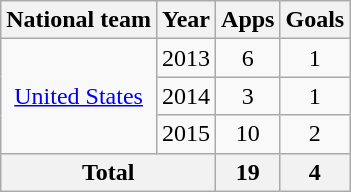<table class="wikitable" style="text-align:center">
<tr>
<th>National team</th>
<th>Year</th>
<th>Apps</th>
<th>Goals</th>
</tr>
<tr>
<td rowspan="3"><a href='#'>United States</a></td>
<td>2013</td>
<td>6</td>
<td>1</td>
</tr>
<tr>
<td>2014</td>
<td>3</td>
<td>1</td>
</tr>
<tr>
<td>2015</td>
<td>10</td>
<td>2</td>
</tr>
<tr>
<th colspan="2">Total</th>
<th>19</th>
<th>4</th>
</tr>
</table>
